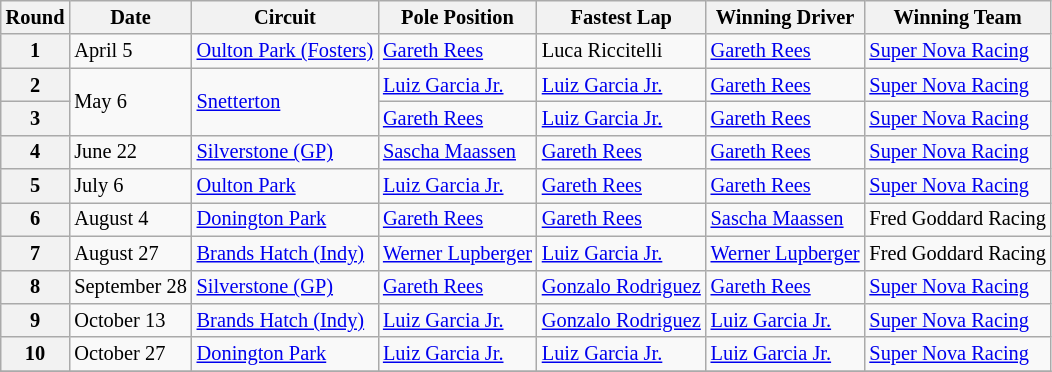<table class="wikitable" style="font-size: 85%;">
<tr>
<th>Round</th>
<th>Date</th>
<th>Circuit</th>
<th>Pole Position</th>
<th>Fastest Lap</th>
<th>Winning Driver</th>
<th>Winning Team</th>
</tr>
<tr>
<th>1</th>
<td>April 5</td>
<td> <a href='#'>Oulton Park (Fosters)</a></td>
<td> <a href='#'>Gareth Rees</a></td>
<td> Luca Riccitelli</td>
<td> <a href='#'>Gareth Rees</a></td>
<td> <a href='#'>Super Nova Racing</a></td>
</tr>
<tr>
<th>2</th>
<td rowspan=2>May 6</td>
<td rowspan=2> <a href='#'>Snetterton</a></td>
<td> <a href='#'>Luiz Garcia Jr.</a></td>
<td> <a href='#'>Luiz Garcia Jr.</a></td>
<td> <a href='#'>Gareth Rees</a></td>
<td> <a href='#'>Super Nova Racing</a></td>
</tr>
<tr>
<th>3</th>
<td> <a href='#'>Gareth Rees</a></td>
<td> <a href='#'>Luiz Garcia Jr.</a></td>
<td> <a href='#'>Gareth Rees</a></td>
<td> <a href='#'>Super Nova Racing</a></td>
</tr>
<tr>
<th>4</th>
<td>June 22</td>
<td> <a href='#'>Silverstone (GP)</a></td>
<td> <a href='#'>Sascha Maassen</a></td>
<td> <a href='#'>Gareth Rees</a></td>
<td> <a href='#'>Gareth Rees</a></td>
<td> <a href='#'>Super Nova Racing</a></td>
</tr>
<tr>
<th>5</th>
<td>July 6</td>
<td> <a href='#'>Oulton Park</a></td>
<td> <a href='#'>Luiz Garcia Jr.</a></td>
<td> <a href='#'>Gareth Rees</a></td>
<td> <a href='#'>Gareth Rees</a></td>
<td> <a href='#'>Super Nova Racing</a></td>
</tr>
<tr>
<th>6</th>
<td>August 4</td>
<td> <a href='#'>Donington Park</a></td>
<td> <a href='#'>Gareth Rees</a></td>
<td> <a href='#'>Gareth Rees</a></td>
<td> <a href='#'>Sascha Maassen</a></td>
<td> Fred Goddard Racing</td>
</tr>
<tr>
<th>7</th>
<td>August 27</td>
<td> <a href='#'>Brands Hatch (Indy)</a></td>
<td> <a href='#'>Werner Lupberger</a></td>
<td> <a href='#'>Luiz Garcia Jr.</a></td>
<td> <a href='#'>Werner Lupberger</a></td>
<td> Fred Goddard Racing</td>
</tr>
<tr>
<th>8</th>
<td>September 28</td>
<td> <a href='#'>Silverstone (GP)</a></td>
<td> <a href='#'>Gareth Rees</a></td>
<td> <a href='#'>Gonzalo Rodriguez</a></td>
<td> <a href='#'>Gareth Rees</a></td>
<td> <a href='#'>Super Nova Racing</a></td>
</tr>
<tr>
<th>9</th>
<td>October 13</td>
<td> <a href='#'>Brands Hatch (Indy)</a></td>
<td> <a href='#'>Luiz Garcia Jr.</a></td>
<td> <a href='#'>Gonzalo Rodriguez</a></td>
<td> <a href='#'>Luiz Garcia Jr.</a></td>
<td> <a href='#'>Super Nova Racing</a></td>
</tr>
<tr>
<th>10</th>
<td>October 27</td>
<td> <a href='#'>Donington Park</a></td>
<td> <a href='#'>Luiz Garcia Jr.</a></td>
<td> <a href='#'>Luiz Garcia Jr.</a></td>
<td> <a href='#'>Luiz Garcia Jr.</a></td>
<td> <a href='#'>Super Nova Racing</a></td>
</tr>
<tr>
</tr>
</table>
